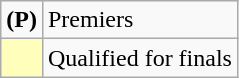<table class=wikitable>
<tr>
<td><strong>(P)</strong></td>
<td>Premiers</td>
</tr>
<tr>
<td bgcolor=FFFFBB></td>
<td>Qualified for finals</td>
</tr>
</table>
